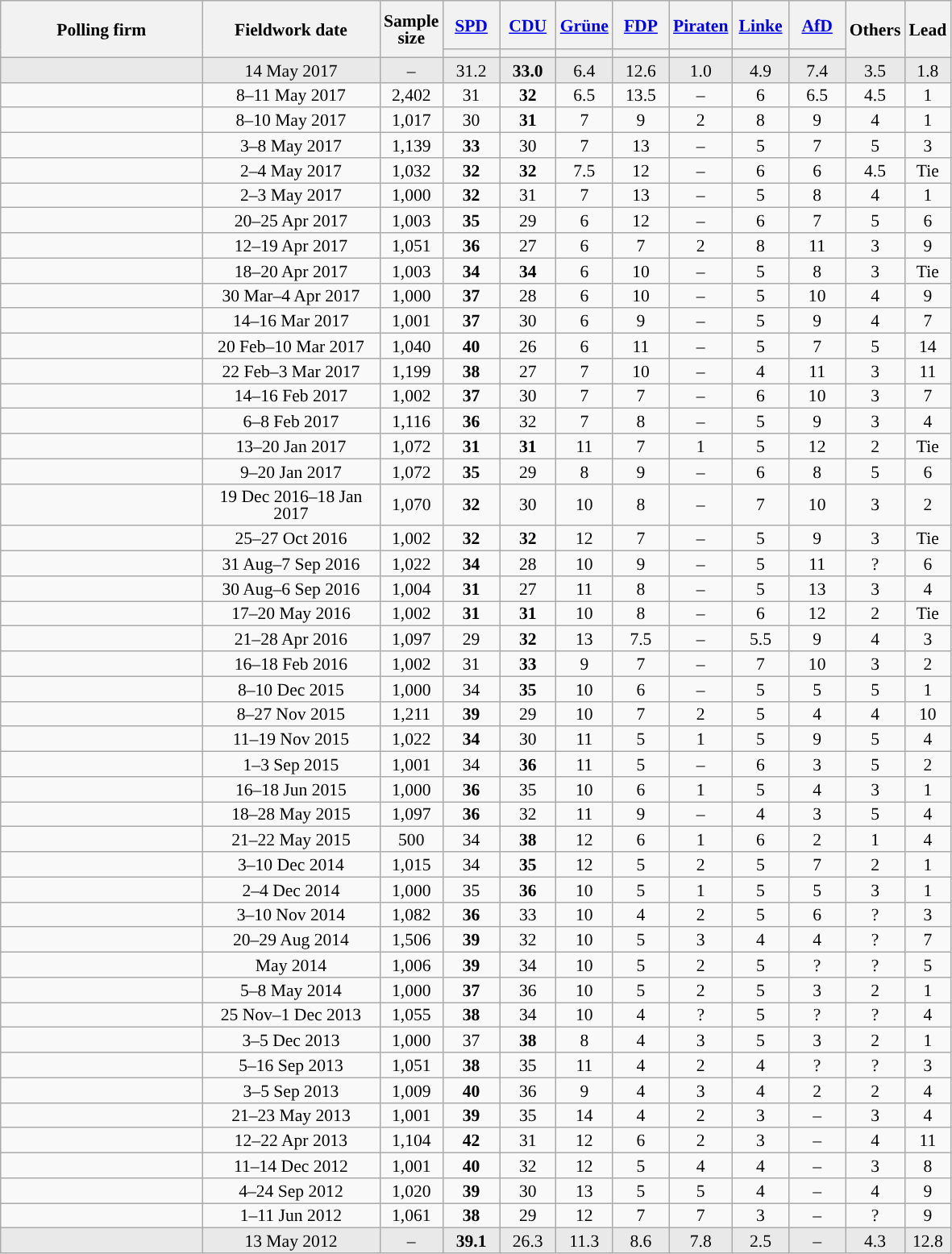<table class="wikitable sortable" style="text-align:center;font-size:90%;line-height:14px;">
<tr style="height:40px;">
<th style="width:160px;" rowspan="2">Polling firm</th>
<th style="width:140px;" rowspan="2">Fieldwork date</th>
<th style="width:35px;" rowspan="2">Sample<br>size</th>
<th class="unsortable" style="width:40px;"><a href='#'>SPD</a></th>
<th class="unsortable" style="width:40px;"><a href='#'>CDU</a></th>
<th class="unsortable" style="width:40px;"><a href='#'>Grüne</a></th>
<th class="unsortable" style="width:40px;"><a href='#'>FDP</a></th>
<th class="unsortable" style="width:40px;"><a href='#'>Piraten</a></th>
<th class="unsortable" style="width:40px;"><a href='#'>Linke</a></th>
<th class="unsortable" style="width:40px;"><a href='#'>AfD</a></th>
<th class="unsortable" style="width:40px;" rowspan="2">Others</th>
<th style="width:30px;" rowspan="2">Lead</th>
</tr>
<tr>
<th style="background:"></th>
<th style="background:"></th>
<th style="background:"></th>
<th style="background:"></th>
<th style="background:"></th>
<th style="background:"></th>
<th style="background:"></th>
</tr>
<tr style="background:#E9E9E9;">
<td></td>
<td data-sort-value="2017-05-14">14 May 2017</td>
<td>–</td>
<td>31.2</td>
<td><strong>33.0</strong></td>
<td>6.4</td>
<td>12.6</td>
<td>1.0</td>
<td>4.9</td>
<td>7.4</td>
<td>3.5</td>
<td style="background:">1.8</td>
</tr>
<tr>
<td></td>
<td data-sort-value="2017-05-11">8–11 May 2017</td>
<td>2,402</td>
<td>31</td>
<td><strong>32</strong></td>
<td>6.5</td>
<td>13.5</td>
<td>–</td>
<td>6</td>
<td>6.5</td>
<td>4.5</td>
<td style="background:">1</td>
</tr>
<tr>
<td></td>
<td data-sort-value="2017-05-11">8–10 May 2017</td>
<td>1,017</td>
<td>30</td>
<td><strong>31</strong></td>
<td>7</td>
<td>9</td>
<td>2</td>
<td>8</td>
<td>9</td>
<td>4</td>
<td style="background:">1</td>
</tr>
<tr>
<td></td>
<td data-sort-value="2017-05-09">3–8 May 2017</td>
<td>1,139</td>
<td><strong>33</strong></td>
<td>30</td>
<td>7</td>
<td>13</td>
<td>–</td>
<td>5</td>
<td>7</td>
<td>5</td>
<td style="background:">3</td>
</tr>
<tr>
<td></td>
<td data-sort-value="2017-05-05">2–4 May 2017</td>
<td>1,032</td>
<td><strong>32</strong></td>
<td><strong>32</strong></td>
<td>7.5</td>
<td>12</td>
<td>–</td>
<td>6</td>
<td>6</td>
<td>4.5</td>
<td data-sort-value="0">Tie</td>
</tr>
<tr>
<td></td>
<td data-sort-value="2017-05-04">2–3 May 2017</td>
<td>1,000</td>
<td><strong>32</strong></td>
<td>31</td>
<td>7</td>
<td>13</td>
<td>–</td>
<td>5</td>
<td>8</td>
<td>4</td>
<td style="background:">1</td>
</tr>
<tr>
<td></td>
<td data-sort-value="2017-04-28">20–25 Apr 2017</td>
<td>1,003</td>
<td><strong>35</strong></td>
<td>29</td>
<td>6</td>
<td>12</td>
<td>–</td>
<td>6</td>
<td>7</td>
<td>5</td>
<td style="background:">6</td>
</tr>
<tr>
<td></td>
<td data-sort-value="2017-04-25">12–19 Apr 2017</td>
<td>1,051</td>
<td><strong>36</strong></td>
<td>27</td>
<td>6</td>
<td>7</td>
<td>2</td>
<td>8</td>
<td>11</td>
<td>3</td>
<td style="background:">9</td>
</tr>
<tr>
<td></td>
<td data-sort-value="2017-04-23">18–20 Apr 2017</td>
<td>1,003</td>
<td><strong>34</strong></td>
<td><strong>34</strong></td>
<td>6</td>
<td>10</td>
<td>–</td>
<td>5</td>
<td>8</td>
<td>3</td>
<td data-sort-value="0">Tie</td>
</tr>
<tr>
<td></td>
<td data-sort-value="2017-04-11">30 Mar–4 Apr 2017</td>
<td>1,000</td>
<td><strong>37</strong></td>
<td>28</td>
<td>6</td>
<td>10</td>
<td>–</td>
<td>5</td>
<td>10</td>
<td>4</td>
<td style="background:">9</td>
</tr>
<tr>
<td></td>
<td data-sort-value="2017-03-19">14–16 Mar 2017</td>
<td>1,001</td>
<td><strong>37</strong></td>
<td>30</td>
<td>6</td>
<td>9</td>
<td>–</td>
<td>5</td>
<td>9</td>
<td>4</td>
<td style="background:">7</td>
</tr>
<tr>
<td></td>
<td data-sort-value="2017-03-15">20 Feb–10 Mar 2017</td>
<td>1,040</td>
<td><strong>40</strong></td>
<td>26</td>
<td>6</td>
<td>11</td>
<td>–</td>
<td>5</td>
<td>7</td>
<td>5</td>
<td style="background:">14</td>
</tr>
<tr>
<td></td>
<td data-sort-value="2017-03-05">22 Feb–3 Mar 2017</td>
<td>1,199</td>
<td><strong>38</strong></td>
<td>27</td>
<td>7</td>
<td>10</td>
<td>–</td>
<td>4</td>
<td>11</td>
<td>3</td>
<td style="background:">11</td>
</tr>
<tr>
<td></td>
<td data-sort-value="2017-02-19">14–16 Feb 2017</td>
<td>1,002</td>
<td><strong>37</strong></td>
<td>30</td>
<td>7</td>
<td>7</td>
<td>–</td>
<td>6</td>
<td>10</td>
<td>3</td>
<td style="background:">7</td>
</tr>
<tr>
<td></td>
<td data-sort-value="2017-02-10">6–8 Feb 2017</td>
<td>1,116</td>
<td><strong>36</strong></td>
<td>32</td>
<td>7</td>
<td>8</td>
<td>–</td>
<td>5</td>
<td>9</td>
<td>3</td>
<td style="background:">4</td>
</tr>
<tr>
<td></td>
<td data-sort-value="2017-01-27">13–20 Jan 2017</td>
<td>1,072</td>
<td><strong>31</strong></td>
<td><strong>31</strong></td>
<td>11</td>
<td>7</td>
<td>1</td>
<td>5</td>
<td>12</td>
<td>2</td>
<td data-sort-value="0">Tie</td>
</tr>
<tr>
<td></td>
<td data-sort-value="2017-03-15">9–20 Jan 2017</td>
<td>1,072</td>
<td><strong>35</strong></td>
<td>29</td>
<td>8</td>
<td>9</td>
<td>–</td>
<td>6</td>
<td>8</td>
<td>5</td>
<td style="background:">6</td>
</tr>
<tr>
<td></td>
<td data-sort-value="2017-01-21">19 Dec 2016–18 Jan 2017</td>
<td>1,070</td>
<td><strong>32</strong></td>
<td>30</td>
<td>10</td>
<td>8</td>
<td>–</td>
<td>7</td>
<td>10</td>
<td>3</td>
<td style="background:">2</td>
</tr>
<tr>
<td></td>
<td data-sort-value="2016-10-30">25–27 Oct 2016</td>
<td>1,002</td>
<td><strong>32</strong></td>
<td><strong>32</strong></td>
<td>12</td>
<td>7</td>
<td>–</td>
<td>5</td>
<td>9</td>
<td>3</td>
<td data-sort-value="0">Tie</td>
</tr>
<tr>
<td></td>
<td data-sort-value="2016-09-15">31 Aug–7 Sep 2016</td>
<td>1,022</td>
<td><strong>34</strong></td>
<td>28</td>
<td>10</td>
<td>9</td>
<td>–</td>
<td>5</td>
<td>11</td>
<td>?</td>
<td style="background:">6</td>
</tr>
<tr>
<td></td>
<td data-sort-value="2016-09-11">30 Aug–6 Sep 2016</td>
<td>1,004</td>
<td><strong>31</strong></td>
<td>27</td>
<td>11</td>
<td>8</td>
<td>–</td>
<td>5</td>
<td>13</td>
<td>3</td>
<td style="background:">4</td>
</tr>
<tr>
<td></td>
<td data-sort-value="2016-05-22">17–20 May 2016</td>
<td>1,002</td>
<td><strong>31</strong></td>
<td><strong>31</strong></td>
<td>10</td>
<td>8</td>
<td>–</td>
<td>6</td>
<td>12</td>
<td>2</td>
<td data-sort-value="0">Tie</td>
</tr>
<tr>
<td></td>
<td data-sort-value="2016-04-29">21–28 Apr 2016</td>
<td>1,097</td>
<td>29</td>
<td><strong>32</strong></td>
<td>13</td>
<td>7.5</td>
<td>–</td>
<td>5.5</td>
<td>9</td>
<td>4</td>
<td style="background:">3</td>
</tr>
<tr>
<td></td>
<td data-sort-value="2016-02-21">16–18 Feb 2016</td>
<td>1,002</td>
<td>31</td>
<td><strong>33</strong></td>
<td>9</td>
<td>7</td>
<td>–</td>
<td>7</td>
<td>10</td>
<td>3</td>
<td style="background:">2</td>
</tr>
<tr>
<td></td>
<td data-sort-value="2015-12-13">8–10 Dec 2015</td>
<td>1,000</td>
<td>34</td>
<td><strong>35</strong></td>
<td>10</td>
<td>6</td>
<td>–</td>
<td>5</td>
<td>5</td>
<td>5</td>
<td style="background:">1</td>
</tr>
<tr>
<td></td>
<td data-sort-value="2015-12-02">8–27 Nov 2015</td>
<td>1,211</td>
<td><strong>39</strong></td>
<td>29</td>
<td>10</td>
<td>7</td>
<td>2</td>
<td>5</td>
<td>4</td>
<td>4</td>
<td style="background:">10</td>
</tr>
<tr>
<td></td>
<td data-sort-value="2015-11-26">11–19 Nov 2015</td>
<td>1,022</td>
<td><strong>34</strong></td>
<td>30</td>
<td>11</td>
<td>5</td>
<td>1</td>
<td>5</td>
<td>9</td>
<td>5</td>
<td style="background:">4</td>
</tr>
<tr>
<td></td>
<td data-sort-value="2015-09-06">1–3 Sep 2015</td>
<td>1,001</td>
<td>34</td>
<td><strong>36</strong></td>
<td>11</td>
<td>5</td>
<td>–</td>
<td>6</td>
<td>3</td>
<td>5</td>
<td style="background:">2</td>
</tr>
<tr>
<td></td>
<td data-sort-value="2015-06-21">16–18 Jun 2015</td>
<td>1,000</td>
<td><strong>36</strong></td>
<td>35</td>
<td>10</td>
<td>6</td>
<td>1</td>
<td>5</td>
<td>4</td>
<td>3</td>
<td style="background:">1</td>
</tr>
<tr>
<td></td>
<td data-sort-value="2015-06-02">18–28 May 2015</td>
<td>1,097</td>
<td><strong>36</strong></td>
<td>32</td>
<td>11</td>
<td>9</td>
<td>–</td>
<td>4</td>
<td>3</td>
<td>5</td>
<td style="background:">4</td>
</tr>
<tr>
<td></td>
<td data-sort-value="2015-05-27">21–22 May 2015</td>
<td>500</td>
<td>34</td>
<td><strong>38</strong></td>
<td>12</td>
<td>6</td>
<td>1</td>
<td>6</td>
<td>2</td>
<td>1</td>
<td style="background:">4</td>
</tr>
<tr>
<td></td>
<td data-sort-value="2014-12-18">3–10 Dec 2014</td>
<td>1,015</td>
<td>34</td>
<td><strong>35</strong></td>
<td>12</td>
<td>5</td>
<td>2</td>
<td>5</td>
<td>7</td>
<td>2</td>
<td style="background:">1</td>
</tr>
<tr>
<td></td>
<td data-sort-value="2014-12-07">2–4 Dec 2014</td>
<td>1,000</td>
<td>35</td>
<td><strong>36</strong></td>
<td>10</td>
<td>5</td>
<td>1</td>
<td>5</td>
<td>5</td>
<td>3</td>
<td style="background:">1</td>
</tr>
<tr>
<td></td>
<td data-sort-value="2014-11-14">3–10 Nov 2014</td>
<td>1,082</td>
<td><strong>36</strong></td>
<td>33</td>
<td>10</td>
<td>4</td>
<td>2</td>
<td>5</td>
<td>6</td>
<td>?</td>
<td style="background:">3</td>
</tr>
<tr>
<td></td>
<td data-sort-value="2014-09-02">20–29 Aug 2014</td>
<td>1,506</td>
<td><strong>39</strong></td>
<td>32</td>
<td>10</td>
<td>5</td>
<td>3</td>
<td>4</td>
<td>4</td>
<td>?</td>
<td style="background:">7</td>
</tr>
<tr>
<td></td>
<td data-sort-value="2014-05-20">May 2014</td>
<td>1,006</td>
<td><strong>39</strong></td>
<td>34</td>
<td>10</td>
<td>5</td>
<td>2</td>
<td>5</td>
<td>?</td>
<td>?</td>
<td style="background:">5</td>
</tr>
<tr>
<td></td>
<td data-sort-value="2014-05-11">5–8 May 2014</td>
<td>1,000</td>
<td><strong>37</strong></td>
<td>36</td>
<td>10</td>
<td>5</td>
<td>2</td>
<td>5</td>
<td>3</td>
<td>2</td>
<td style="background:">1</td>
</tr>
<tr>
<td></td>
<td data-sort-value="2013-12-11">25 Nov–1 Dec 2013</td>
<td>1,055</td>
<td><strong>38</strong></td>
<td>34</td>
<td>10</td>
<td>4</td>
<td>?</td>
<td>5</td>
<td>?</td>
<td>?</td>
<td style="background:">4</td>
</tr>
<tr>
<td></td>
<td data-sort-value="2013-12-08">3–5 Dec 2013</td>
<td>1,000</td>
<td>37</td>
<td><strong>38</strong></td>
<td>8</td>
<td>4</td>
<td>3</td>
<td>5</td>
<td>3</td>
<td>2</td>
<td style="background:">1</td>
</tr>
<tr>
<td></td>
<td data-sort-value="2013-09-19">5–16 Sep 2013</td>
<td>1,051</td>
<td><strong>38</strong></td>
<td>35</td>
<td>11</td>
<td>4</td>
<td>2</td>
<td>4</td>
<td>?</td>
<td>?</td>
<td style="background:">3</td>
</tr>
<tr>
<td></td>
<td data-sort-value="2013-09-07">3–5 Sep 2013</td>
<td>1,009</td>
<td><strong>40</strong></td>
<td>36</td>
<td>9</td>
<td>4</td>
<td>3</td>
<td>4</td>
<td>2</td>
<td>2</td>
<td style="background:">4</td>
</tr>
<tr>
<td></td>
<td data-sort-value="2013-05-26">21–23 May 2013</td>
<td>1,001</td>
<td><strong>39</strong></td>
<td>35</td>
<td>14</td>
<td>4</td>
<td>2</td>
<td>3</td>
<td>–</td>
<td>3</td>
<td style="background:">4</td>
</tr>
<tr>
<td></td>
<td data-sort-value="2013-04-25">12–22 Apr 2013</td>
<td>1,104</td>
<td><strong>42</strong></td>
<td>31</td>
<td>12</td>
<td>6</td>
<td>2</td>
<td>3</td>
<td>–</td>
<td>4</td>
<td style="background:">11</td>
</tr>
<tr>
<td></td>
<td data-sort-value="2012-12-16">11–14 Dec 2012</td>
<td>1,001</td>
<td><strong>40</strong></td>
<td>32</td>
<td>12</td>
<td>5</td>
<td>4</td>
<td>4</td>
<td>–</td>
<td>3</td>
<td style="background:">8</td>
</tr>
<tr>
<td></td>
<td data-sort-value="2012-09-27">4–24 Sep 2012</td>
<td>1,020</td>
<td><strong>39</strong></td>
<td>30</td>
<td>13</td>
<td>5</td>
<td>5</td>
<td>4</td>
<td>–</td>
<td>4</td>
<td style="background:">9</td>
</tr>
<tr>
<td></td>
<td data-sort-value="2012-06-13">1–11 Jun 2012</td>
<td>1,061</td>
<td><strong>38</strong></td>
<td>29</td>
<td>12</td>
<td>7</td>
<td>7</td>
<td>3</td>
<td>–</td>
<td>?</td>
<td style="background:">9</td>
</tr>
<tr style="background:#E9E9E9;">
<td></td>
<td data-sort-value="2012-05-13">13 May 2012</td>
<td>–</td>
<td><strong>39.1</strong></td>
<td>26.3</td>
<td>11.3</td>
<td>8.6</td>
<td>7.8</td>
<td>2.5</td>
<td>–</td>
<td>4.3</td>
<td style="background:">12.8</td>
</tr>
</table>
